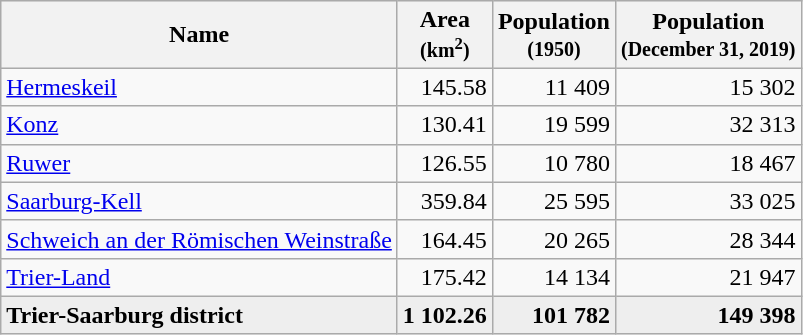<table class="wikitable sortable" style="text-align:right">
<tr bgcolor="#eeeeee">
<th align="left">Name</th>
<th align="left">Area<br><small>(km<sup>2</sup>)</small></th>
<th align="left">Population<br><small>(1950)</small></th>
<th align="left">Population<br><small>(December 31, 2019)</small></th>
</tr>
<tr>
<td style="text-align:left"> <a href='#'>Hermeskeil</a></td>
<td>145.58</td>
<td>11 409</td>
<td>15 302</td>
</tr>
<tr>
<td style="text-align:left"> <a href='#'>Konz</a></td>
<td>130.41</td>
<td>19 599</td>
<td>32 313</td>
</tr>
<tr>
<td style="text-align:left"> <a href='#'>Ruwer</a></td>
<td>126.55</td>
<td>10 780</td>
<td>18 467</td>
</tr>
<tr>
<td style="text-align:left"> <a href='#'>Saarburg-Kell</a></td>
<td>359.84</td>
<td>25 595</td>
<td>33 025</td>
</tr>
<tr>
<td style="text-align:left"> <a href='#'>Schweich an der Römischen Weinstraße</a></td>
<td>164.45</td>
<td>20 265</td>
<td>28 344</td>
</tr>
<tr>
<td style="text-align:left"> <a href='#'>Trier-Land</a></td>
<td>175.42</td>
<td>14 134</td>
<td>21 947</td>
</tr>
<tr class="sortbottom" bgcolor="#eeeeee">
<td style="text-align:left"> <strong>Trier-Saarburg district</strong></td>
<td><strong>1 102.26</strong></td>
<td><strong>101 782</strong></td>
<td><strong>149 398</strong></td>
</tr>
</table>
